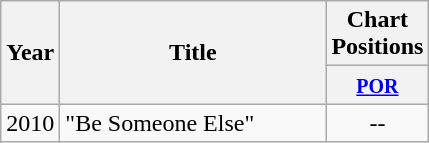<table class="wikitable">
<tr>
<th bgcolor="lightsteelblue" width="25" rowspan="2">Year</th>
<th bgcolor="lightsteelblue" width="170" rowspan="2">Title</th>
<th bgcolor="lightsteelblue" colspan="1">Chart Positions</th>
</tr>
<tr bgcolor="#efefef">
<th bgcolor="#e2e2e2" width="40"><small><a href='#'>POR</a></small></th>
</tr>
<tr>
<td>2010</td>
<td>"Be Someone Else"</td>
<td align="center">--</td>
</tr>
</table>
